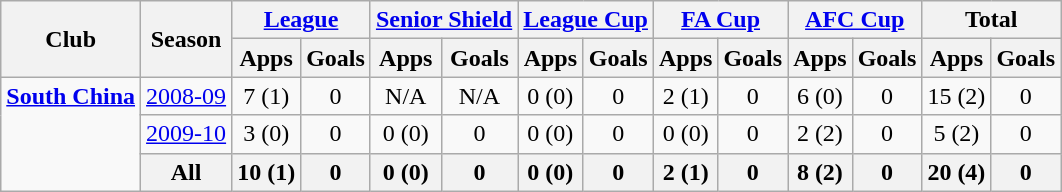<table class="wikitable" style="text-align: center;">
<tr>
<th rowspan=2>Club</th>
<th rowspan=2>Season</th>
<th colspan=2><a href='#'>League</a></th>
<th colspan=2><a href='#'>Senior Shield</a></th>
<th colspan=2><a href='#'>League Cup</a></th>
<th colspan=2><a href='#'>FA Cup</a></th>
<th colspan=2><a href='#'>AFC Cup</a></th>
<th colspan=2>Total</th>
</tr>
<tr>
<th>Apps</th>
<th>Goals</th>
<th>Apps</th>
<th>Goals</th>
<th>Apps</th>
<th>Goals</th>
<th>Apps</th>
<th>Goals</th>
<th>Apps</th>
<th>Goals</th>
<th>Apps</th>
<th>Goals</th>
</tr>
<tr>
<td rowspan=6 valign="top"><strong><a href='#'>South China</a></strong></td>
<td><a href='#'>2008-09</a></td>
<td>7 (1)</td>
<td>0</td>
<td>N/A</td>
<td>N/A</td>
<td>0 (0)</td>
<td>0</td>
<td>2 (1)</td>
<td>0</td>
<td>6 (0)</td>
<td>0</td>
<td>15 (2)</td>
<td>0</td>
</tr>
<tr>
<td><a href='#'>2009-10</a></td>
<td>3 (0)</td>
<td>0</td>
<td>0 (0)</td>
<td>0</td>
<td>0 (0)</td>
<td>0</td>
<td>0 (0)</td>
<td>0</td>
<td>2 (2)</td>
<td>0</td>
<td>5 (2)</td>
<td>0</td>
</tr>
<tr>
<th>All</th>
<th>10 (1)</th>
<th>0</th>
<th>0 (0)</th>
<th>0</th>
<th>0 (0)</th>
<th>0</th>
<th>2 (1)</th>
<th>0</th>
<th>8 (2)</th>
<th>0</th>
<th>20 (4)</th>
<th>0</th>
</tr>
</table>
